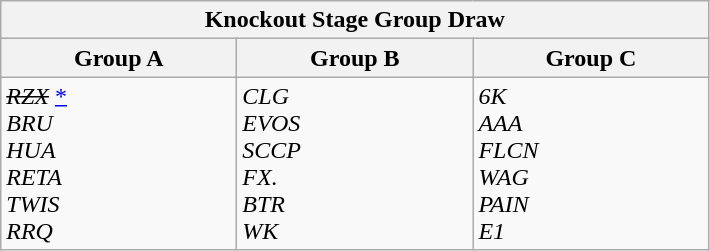<table class="wikitable" style="text-align:left">
<tr>
<th colspan="3">Knockout Stage Group Draw</th>
</tr>
<tr>
<th width="150px">Group A</th>
<th width="150px">Group B</th>
<th width="150px">Group C</th>
</tr>
<tr>
<td> <s><em>RZX</em></s> <a href='#'>*</a> <br>  <em>BRU</em> <br>  <em>HUA</em> <br>  <em>RETA</em> <br>  <em>TWIS</em> <br>  <em>RRQ</em></td>
<td> <em>CLG</em> <br>  <em>EVOS</em> <br>  <em>SCCP</em> <br>  <em>FX.</em> <br>  <em>BTR</em> <br>  <em>WK</em></td>
<td> <em>6K</em> <br>  <em>AAA</em><br>  <em>FLCN</em> <br>  <em>WAG</em> <br>  <em>PAIN</em> <br>  <em>E1</em></td>
</tr>
</table>
